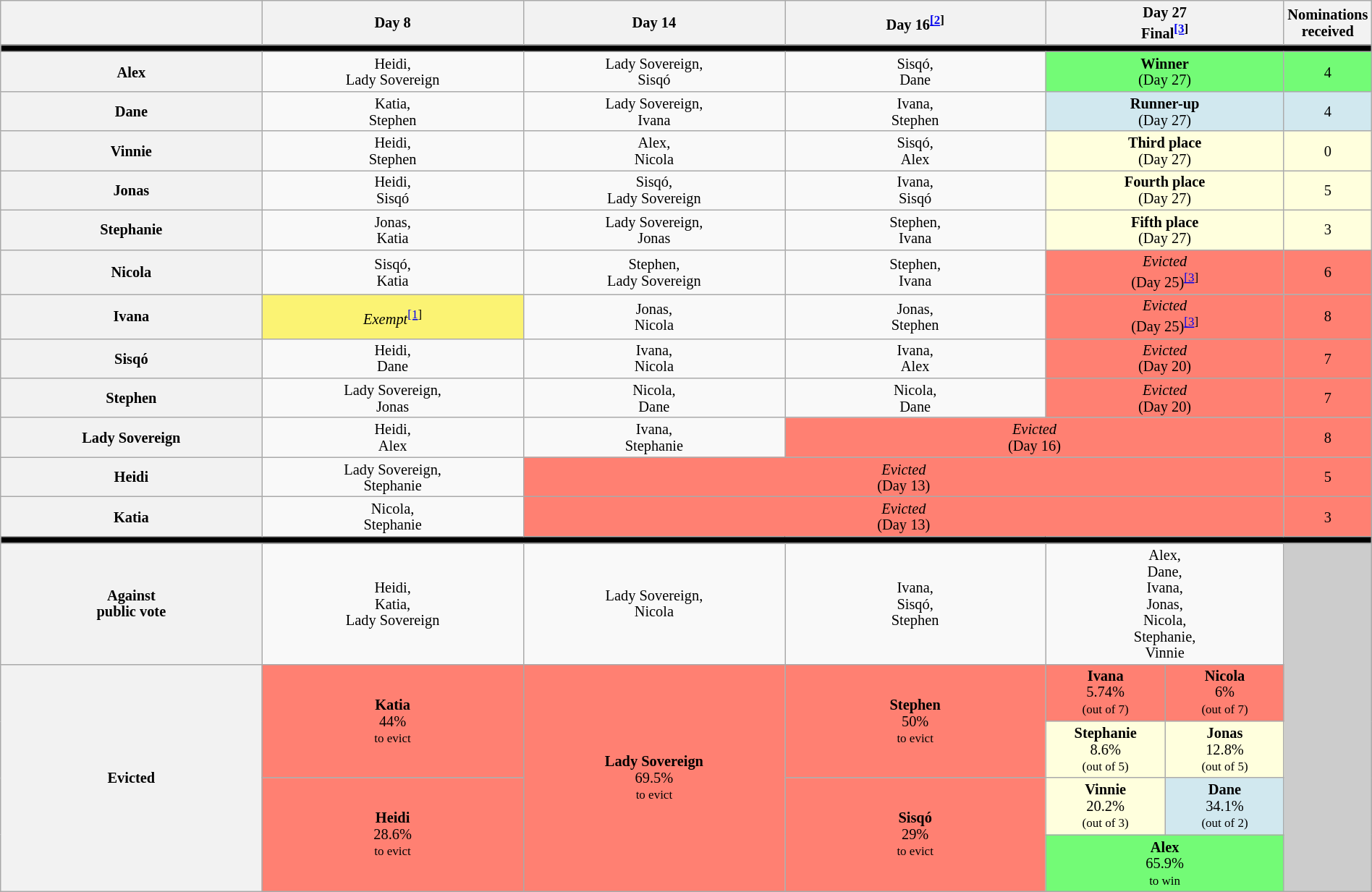<table class="wikitable nowrap" style="text-align:center; font-size:85%; line-height:15px; width:100%;">
<tr>
<th style="width:20%;"></th>
<th style="width:20%;">Day 8</th>
<th style="width:20%;">Day 14</th>
<th style="width:20%;">Day 16<sup><a href='#'>[2</a>]</sup></th>
<th colspan="2" style="width:20%;">Day 27<br>Final<sup><a href='#'>[3</a>]</sup></th>
<th style="width:1%;">Nominations<br>received</th>
</tr>
<tr>
<th style="background:#000;" colspan="7"></th>
</tr>
<tr>
<th>Alex</th>
<td>Heidi,<br>Lady Sovereign</td>
<td>Lady Sovereign,<br>Sisqó</td>
<td>Sisqó,<br>Dane</td>
<td style="background:#73FB76" colspan=2><strong>Winner</strong><br>(Day 27)</td>
<td style="background:#73FB76">4</td>
</tr>
<tr>
<th>Dane</th>
<td>Katia,<br>Stephen</td>
<td>Lady Sovereign,<br>Ivana</td>
<td>Ivana,<br>Stephen</td>
<td style="background:#D1E8EF" colspan=2><strong>Runner-up</strong><br>(Day 27)</td>
<td style="background:#D1E8EF">4</td>
</tr>
<tr>
<th>Vinnie</th>
<td>Heidi,<br>Stephen</td>
<td>Alex,<br>Nicola</td>
<td>Sisqó,<br>Alex</td>
<td style="background:#ffd;" colspan="2"><strong>Third place</strong><br>(Day 27)</td>
<td style="background:#ffd;">0</td>
</tr>
<tr>
<th>Jonas</th>
<td>Heidi,<br>Sisqó</td>
<td>Sisqó,<br>Lady Sovereign</td>
<td>Ivana,<br>Sisqó</td>
<td style="background:#ffd;" colspan="2"><strong>Fourth place</strong><br>(Day 27)</td>
<td style="background:#ffd;">5</td>
</tr>
<tr>
<th>Stephanie</th>
<td>Jonas,<br>Katia</td>
<td>Lady Sovereign,<br>Jonas</td>
<td>Stephen,<br>Ivana</td>
<td style="background:#ffd;" colspan="2"><strong>Fifth place</strong><br>(Day 27)</td>
<td style="background:#ffd;">3</td>
</tr>
<tr>
<th>Nicola</th>
<td>Sisqó,<br>Katia</td>
<td>Stephen,<br>Lady Sovereign</td>
<td>Stephen,<br>Ivana</td>
<td style="background:#FF8072" colspan=2><em>Evicted</em> <br> (Day 25)<sup><a href='#'>[3</a>]</sup></td>
<td style="background:#FF8072">6</td>
</tr>
<tr>
<th>Ivana</th>
<td style="background:#fbf373;"><em>Exempt</em><sup><a href='#'>[1</a>]</sup></td>
<td>Jonas,<br>Nicola</td>
<td>Jonas,<br>Stephen</td>
<td style="background:#FF8072" colspan=2><em>Evicted</em><br>(Day 25)<sup><a href='#'>[3</a>]</sup></td>
<td style="background:#FF8072">8</td>
</tr>
<tr>
<th>Sisqó</th>
<td>Heidi,<br>Dane</td>
<td>Ivana,<br>Nicola</td>
<td>Ivana,<br>Alex</td>
<td style="background:#FF8072" colspan=2><em>Evicted</em><br>(Day 20)</td>
<td style="background:#FF8072">7</td>
</tr>
<tr>
<th>Stephen</th>
<td>Lady Sovereign,<br>Jonas</td>
<td>Nicola,<br>Dane</td>
<td>Nicola,<br>Dane</td>
<td style="background:#FF8072" colspan=2><em>Evicted</em><br>(Day 20)</td>
<td style="background:#FF8072">7</td>
</tr>
<tr>
<th>Lady Sovereign</th>
<td>Heidi,<br>Alex</td>
<td>Ivana,<br>Stephanie</td>
<td style="background:#FF8072" colspan=3><em>Evicted</em><br>(Day 16)</td>
<td style="background:#FF8072">8</td>
</tr>
<tr>
<th>Heidi</th>
<td>Lady Sovereign,<br>Stephanie</td>
<td style="background:#FF8072" colspan=4><em>Evicted</em><br>(Day 13)</td>
<td style="background:#FF8072">5</td>
</tr>
<tr>
<th>Katia</th>
<td>Nicola,<br>Stephanie</td>
<td style="background:#FF8072" colspan=4><em>Evicted</em><br>(Day 13)</td>
<td style="background:#FF8072">3</td>
</tr>
<tr>
<th style="background:#000" colspan="7"></th>
</tr>
<tr>
<th>Against<br>public vote</th>
<td>Heidi,<br>Katia,<br>Lady Sovereign</td>
<td>Lady Sovereign,<br>Nicola</td>
<td>Ivana,<br>Sisqó,<br>Stephen</td>
<td colspan=2>Alex,<br>Dane,<br>Ivana,<br>Jonas,<br>Nicola,<br>Stephanie,<br>Vinnie</td>
<td style="background:#ccc;" rowspan="6"></td>
</tr>
<tr>
<th rowspan=4>Evicted</th>
<td rowspan=2 style="background:#FF8072"><strong>Katia</strong><br>44%<br><small>to evict</small></td>
<td rowspan=4 style="background:#FF8072"><strong>Lady Sovereign</strong><br>69.5%<br><small>to evict</small></td>
<td rowspan=2 style="background:#FF8072"><strong>Stephen</strong><br>50%<br><small>to evict</small></td>
<td style="background:#FF8072"><strong>Ivana</strong><br>5.74%<br><small>(out of 7)</small></td>
<td style="background:#FF8072"><strong>Nicola</strong><br>6%<br><small>(out of 7)</small></td>
</tr>
<tr style="background:#ffd;">
<td style="width:9%;"><strong>Stephanie</strong><br>8.6%<br><small>(out of 5)</small></td>
<td style="width:9%;"><strong>Jonas</strong><br>12.8%<br><small>(out of 5)</small></td>
</tr>
<tr>
<td rowspan=2 style="background:#FF8072"><strong>Heidi</strong><br>28.6%<br><small>to evict</small></td>
<td rowspan=2 style="background:#FF8072"><strong>Sisqó</strong><br>29%<br><small>to evict</small></td>
<td style="background:#ffd; width:9%;"><strong>Vinnie</strong><br>20.2%<br><small>(out of 3)</small></td>
<td style="background:#D1E8EF; width:9%;"><strong>Dane</strong><br>34.1%<br><small>(out of 2)</small></td>
</tr>
<tr>
<td colspan=2 style="background:#73FB76; width:9%;"><strong>Alex</strong><br>65.9%<br><small>to win</small></td>
</tr>
</table>
